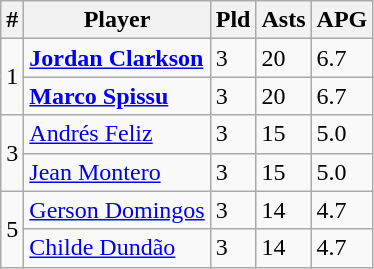<table class=wikitable width=auto>
<tr>
<th>#</th>
<th>Player</th>
<th>Pld</th>
<th>Asts</th>
<th>APG</th>
</tr>
<tr>
<td rowspan=2>1</td>
<td> <strong><a href='#'>Jordan Clarkson</a></strong></td>
<td>3</td>
<td>20</td>
<td>6.7</td>
</tr>
<tr>
<td> <strong><a href='#'>Marco Spissu</a></strong></td>
<td>3</td>
<td>20</td>
<td>6.7</td>
</tr>
<tr>
<td rowspan=2>3</td>
<td> <a href='#'>Andrés Feliz</a></td>
<td>3</td>
<td>15</td>
<td>5.0</td>
</tr>
<tr>
<td> <a href='#'>Jean Montero</a></td>
<td>3</td>
<td>15</td>
<td>5.0</td>
</tr>
<tr>
<td rowspan=2>5</td>
<td> <a href='#'>Gerson Domingos</a></td>
<td>3</td>
<td>14</td>
<td>4.7</td>
</tr>
<tr>
<td> <a href='#'>Childe Dundão</a></td>
<td>3</td>
<td>14</td>
<td>4.7</td>
</tr>
</table>
